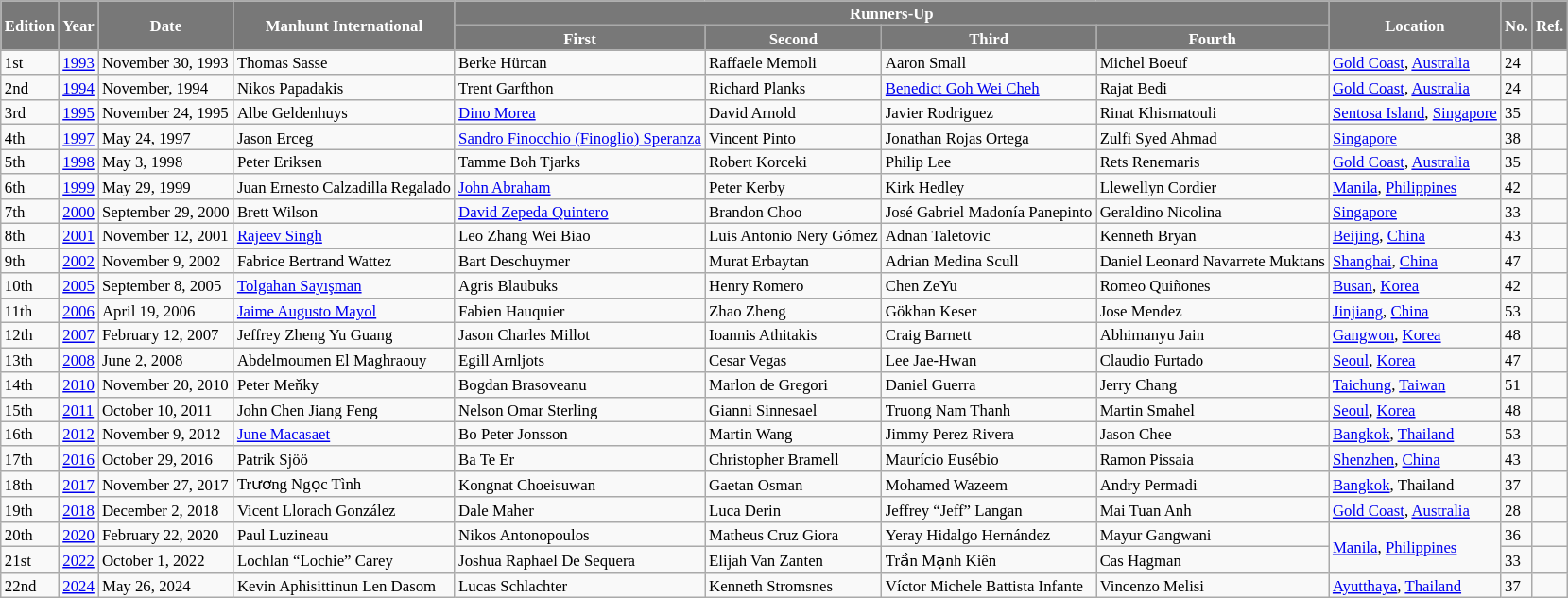<table class="wikitable" style="font-size:70%; text-align:left;">
<tr>
<th rowspan="2" style="background-color:#787878;color:#FFFFFF;">Edition</th>
<th rowspan="2" style="background-color:#787878;color:#FFFFFF;">Year</th>
<th rowspan="2" style="background-color:#787878;color:#FFFFFF;">Date</th>
<th rowspan="2" style="background-color:#787878;color:#FFFFFF;">Manhunt International</th>
<th colspan="4" style="background-color:#787878;color:#FFFFFF;">Runners-Up</th>
<th rowspan="2" style="background-color:#787878;color:#FFFFFF;">Location</th>
<th rowspan="2" style="background-color:#787878;color:#FFFFFF;">No.</th>
<th rowspan="2" style="background-color:#787878;color:#FFFFFF;">Ref.</th>
</tr>
<tr>
<th style="background-color:#787878;color:#FFFFFF;">First</th>
<th style="background-color:#787878;color:#FFFFFF;">Second</th>
<th style="background-color:#787878;color:#FFFFFF;">Third</th>
<th style="background-color:#787878;color:#FFFFFF;">Fourth</th>
</tr>
<tr>
<td>1st</td>
<td><a href='#'>1993</a></td>
<td>November 30, 1993</td>
<td>Thomas Sasse<br></td>
<td>Berke Hürcan<br></td>
<td>Raffaele Memoli<br></td>
<td>Aaron Small<br></td>
<td>Michel Boeuf<br></td>
<td><a href='#'>Gold Coast</a>, <a href='#'>Australia</a></td>
<td>24</td>
<td></td>
</tr>
<tr>
<td>2nd</td>
<td><a href='#'>1994</a></td>
<td>November, 1994</td>
<td>Nikos Papadakis<br></td>
<td>Trent Garfthon<br></td>
<td>Richard Planks<br></td>
<td><a href='#'>Benedict Goh Wei Cheh</a><br></td>
<td>Rajat Bedi<br></td>
<td><a href='#'>Gold Coast</a>, <a href='#'>Australia</a></td>
<td>24</td>
<td></td>
</tr>
<tr>
<td>3rd</td>
<td><a href='#'>1995</a></td>
<td>November 24, 1995</td>
<td>Albe Geldenhuys<br></td>
<td><a href='#'>Dino Morea</a><br></td>
<td>David Arnold<br></td>
<td>Javier Rodriguez<br></td>
<td>Rinat Khismatouli<br></td>
<td><a href='#'>Sentosa Island</a>, <a href='#'>Singapore</a></td>
<td>35</td>
<td></td>
</tr>
<tr>
<td>4th</td>
<td><a href='#'>1997</a></td>
<td>May 24, 1997</td>
<td>Jason Erceg<br></td>
<td><a href='#'>Sandro Finocchio (Finoglio) Speranza</a><br></td>
<td>Vincent Pinto<br></td>
<td>Jonathan Rojas Ortega<br></td>
<td>Zulfi Syed Ahmad<br></td>
<td><a href='#'>Singapore</a></td>
<td>38</td>
<td></td>
</tr>
<tr>
<td>5th</td>
<td><a href='#'>1998</a></td>
<td>May 3, 1998</td>
<td>Peter Eriksen<br></td>
<td>Tamme Boh Tjarks<br></td>
<td>Robert Korceki<br></td>
<td>Philip Lee<br></td>
<td>Rets Renemaris<br></td>
<td><a href='#'>Gold Coast</a>, <a href='#'>Australia</a></td>
<td>35</td>
<td></td>
</tr>
<tr>
<td>6th</td>
<td><a href='#'>1999</a></td>
<td>May 29, 1999</td>
<td>Juan Ernesto Calzadilla Regalado<br></td>
<td><a href='#'>John Abraham</a><br></td>
<td>Peter Kerby<br></td>
<td>Kirk Hedley<br></td>
<td>Llewellyn Cordier<br></td>
<td><a href='#'>Manila</a>, <a href='#'>Philippines</a></td>
<td>42</td>
<td></td>
</tr>
<tr>
<td>7th</td>
<td><a href='#'>2000</a></td>
<td>September 29, 2000</td>
<td>Brett Wilson<br></td>
<td><a href='#'>David Zepeda Quintero</a><br></td>
<td>Brandon Choo<br></td>
<td>José Gabriel Madonía Panepinto<br></td>
<td>Geraldino Nicolina<br></td>
<td><a href='#'>Singapore</a></td>
<td>33</td>
<td></td>
</tr>
<tr>
<td>8th</td>
<td><a href='#'>2001</a></td>
<td>November 12, 2001</td>
<td><a href='#'>Rajeev Singh</a><br></td>
<td>Leo Zhang Wei Biao<br></td>
<td>Luis Antonio Nery Gómez<br></td>
<td>Adnan Taletovic<br></td>
<td>Kenneth Bryan<br></td>
<td><a href='#'>Beijing</a>, <a href='#'>China</a></td>
<td>43</td>
<td></td>
</tr>
<tr>
<td>9th</td>
<td><a href='#'>2002</a></td>
<td>November 9, 2002</td>
<td>Fabrice Bertrand Wattez<br></td>
<td>Bart Deschuymer<br></td>
<td>Murat Erbaytan<br></td>
<td>Adrian Medina Scull<br></td>
<td>Daniel Leonard Navarrete Muktans<br></td>
<td><a href='#'>Shanghai</a>, <a href='#'>China</a></td>
<td>47</td>
<td></td>
</tr>
<tr>
<td>10th</td>
<td><a href='#'>2005</a></td>
<td>September 8, 2005</td>
<td><a href='#'>Tolgahan Sayışman</a><br></td>
<td>Agris Blaubuks<br></td>
<td>Henry Romero<br></td>
<td>Chen ZeYu<br></td>
<td>Romeo Quiñones<br></td>
<td><a href='#'>Busan</a>, <a href='#'>Korea</a></td>
<td>42</td>
<td></td>
</tr>
<tr>
<td>11th</td>
<td><a href='#'>2006</a></td>
<td>April 19, 2006</td>
<td><a href='#'>Jaime Augusto Mayol</a><br></td>
<td>Fabien Hauquier<br></td>
<td>Zhao Zheng<br></td>
<td>Gökhan Keser<br></td>
<td>Jose Mendez<br></td>
<td><a href='#'>Jinjiang</a>, <a href='#'>China</a></td>
<td>53</td>
<td></td>
</tr>
<tr>
<td>12th</td>
<td><a href='#'>2007</a></td>
<td>February 12, 2007</td>
<td>Jeffrey Zheng Yu Guang<br></td>
<td>Jason Charles Millot<br></td>
<td>Ioannis Athitakis<br></td>
<td>Craig Barnett<br></td>
<td>Abhimanyu Jain<br></td>
<td><a href='#'>Gangwon</a>, <a href='#'>Korea</a></td>
<td>48</td>
<td></td>
</tr>
<tr>
<td>13th</td>
<td><a href='#'>2008</a></td>
<td>June 2, 2008</td>
<td>Abdelmoumen El Maghraouy<br></td>
<td>Egill Arnljots<br></td>
<td>Cesar Vegas<br></td>
<td>Lee Jae-Hwan<br></td>
<td>Claudio Furtado<br></td>
<td><a href='#'>Seoul</a>, <a href='#'>Korea</a></td>
<td>47</td>
<td></td>
</tr>
<tr>
<td>14th</td>
<td><a href='#'>2010</a></td>
<td>November 20, 2010</td>
<td>Peter Meňky<br></td>
<td>Bogdan Brasoveanu<br></td>
<td>Marlon de Gregori<br></td>
<td>Daniel Guerra<br></td>
<td>Jerry Chang<br></td>
<td><a href='#'>Taichung</a>, <a href='#'>Taiwan</a></td>
<td>51</td>
<td></td>
</tr>
<tr>
<td>15th</td>
<td><a href='#'>2011</a></td>
<td>October 10, 2011</td>
<td>John Chen Jiang Feng<br></td>
<td>Nelson Omar Sterling<br></td>
<td>Gianni Sinnesael<br></td>
<td>Truong Nam Thanh<br></td>
<td>Martin Smahel<br></td>
<td><a href='#'>Seoul</a>, <a href='#'>Korea</a></td>
<td>48</td>
<td></td>
</tr>
<tr>
<td>16th</td>
<td><a href='#'>2012</a></td>
<td>November 9, 2012</td>
<td><a href='#'>June Macasaet</a><br></td>
<td>Bo Peter Jonsson<br></td>
<td>Martin Wang<br></td>
<td>Jimmy Perez Rivera<br></td>
<td>Jason Chee<br></td>
<td><a href='#'>Bangkok</a>, <a href='#'>Thailand</a></td>
<td>53</td>
<td></td>
</tr>
<tr>
<td>17th</td>
<td><a href='#'>2016</a></td>
<td>October 29, 2016</td>
<td>Patrik Sjöö<br></td>
<td>Ba Te Er<br></td>
<td>Christopher Bramell<br></td>
<td>Maurício Eusébio<br></td>
<td>Ramon Pissaia<br></td>
<td><a href='#'>Shenzhen</a>, <a href='#'>China</a></td>
<td>43</td>
<td></td>
</tr>
<tr>
<td>18th</td>
<td><a href='#'>2017</a></td>
<td>November 27, 2017</td>
<td>Trương Ngọc Tình<br></td>
<td>Kongnat Choeisuwan<br></td>
<td>Gaetan Osman<br></td>
<td>Mohamed Wazeem<br></td>
<td>Andry Permadi<br></td>
<td><a href='#'>Bangkok</a>, Thailand</td>
<td>37</td>
<td></td>
</tr>
<tr>
<td>19th</td>
<td><a href='#'>2018</a></td>
<td>December 2, 2018</td>
<td>Vicent Llorach González<br></td>
<td>Dale Maher<br></td>
<td>Luca Derin<br></td>
<td>Jeffrey “Jeff” Langan<br></td>
<td>Mai Tuan Anh<br></td>
<td><a href='#'>Gold Coast</a>, <a href='#'>Australia</a></td>
<td>28</td>
<td></td>
</tr>
<tr>
<td>20th</td>
<td><a href='#'>2020</a></td>
<td>February 22, 2020</td>
<td>Paul Luzineau<br></td>
<td>Nikos Antonopoulos<br></td>
<td>Matheus Cruz Giora<br></td>
<td>Yeray Hidalgo Hernández<br></td>
<td>Mayur Gangwani<br></td>
<td rowspan="2"><a href='#'>Manila</a>, <a href='#'>Philippines</a></td>
<td>36</td>
<td></td>
</tr>
<tr>
<td>21st</td>
<td><a href='#'>2022</a></td>
<td>October 1, 2022</td>
<td>Lochlan “Lochie” Carey<br></td>
<td>Joshua Raphael De Sequera<br></td>
<td>Elijah Van Zanten<br></td>
<td>Trần Mạnh Kiên<br></td>
<td>Cas Hagman<br></td>
<td>33</td>
<td></td>
</tr>
<tr>
<td>22nd</td>
<td><a href='#'>2024</a></td>
<td>May 26, 2024</td>
<td>Kevin Aphisittinun Len Dasom<br></td>
<td>Lucas Schlachter<br></td>
<td>Kenneth Stromsnes<br></td>
<td>Víctor Michele Battista Infante<br></td>
<td>Vincenzo Melisi<br></td>
<td><a href='#'>Ayutthaya</a>, <a href='#'>Thailand</a></td>
<td>37</td>
<td></td>
</tr>
</table>
